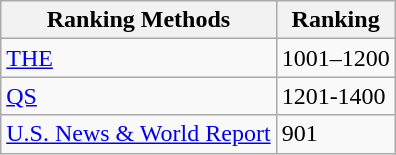<table class="wikitable">
<tr>
<th>Ranking Methods</th>
<th>Ranking</th>
</tr>
<tr>
<td><a href='#'>THE</a></td>
<td>1001–1200</td>
</tr>
<tr>
<td><a href='#'>QS</a></td>
<td>1201-1400</td>
</tr>
<tr>
<td><a href='#'>U.S. News & World Report</a></td>
<td>901</td>
</tr>
</table>
